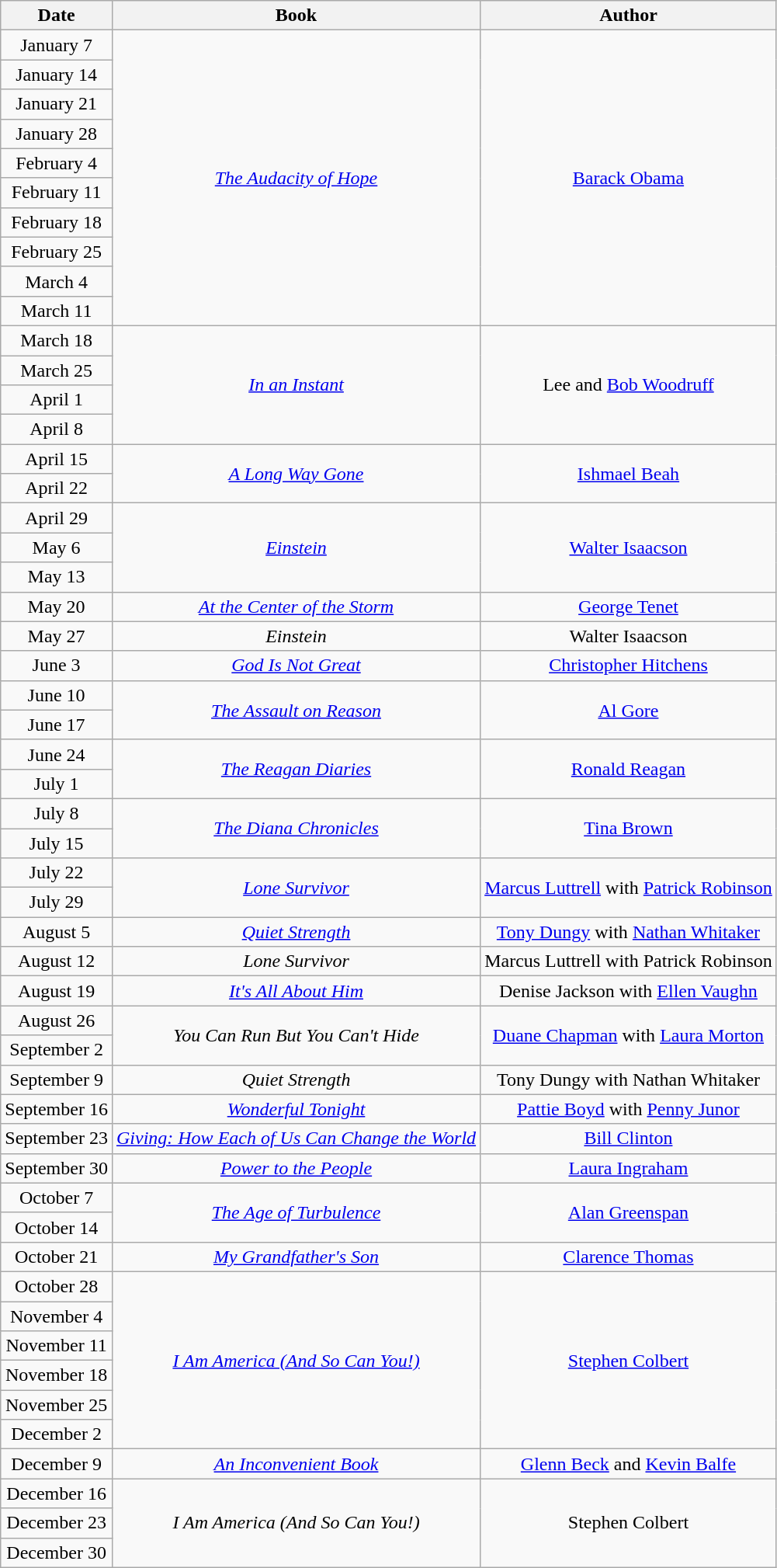<table class="wikitable" style="text-align: center">
<tr>
<th>Date</th>
<th>Book</th>
<th>Author</th>
</tr>
<tr>
<td>January 7</td>
<td rowspan="10"><em><a href='#'>The Audacity of Hope</a></em></td>
<td rowspan="10"><a href='#'>Barack Obama</a></td>
</tr>
<tr>
<td>January 14</td>
</tr>
<tr>
<td>January 21</td>
</tr>
<tr>
<td>January 28</td>
</tr>
<tr>
<td>February 4</td>
</tr>
<tr>
<td>February 11</td>
</tr>
<tr>
<td>February 18</td>
</tr>
<tr>
<td>February 25</td>
</tr>
<tr>
<td>March 4</td>
</tr>
<tr>
<td>March 11</td>
</tr>
<tr>
<td>March 18</td>
<td rowspan="4"><em><a href='#'>In an Instant</a></em></td>
<td rowspan="4">Lee and <a href='#'>Bob Woodruff</a></td>
</tr>
<tr>
<td>March 25</td>
</tr>
<tr>
<td>April 1</td>
</tr>
<tr>
<td>April 8</td>
</tr>
<tr>
<td>April 15</td>
<td rowspan="2"><em><a href='#'>A Long Way Gone</a></em></td>
<td rowspan="2"><a href='#'>Ishmael Beah</a></td>
</tr>
<tr>
<td>April 22</td>
</tr>
<tr>
<td>April 29</td>
<td rowspan="3"><em><a href='#'>Einstein</a></em></td>
<td rowspan="3"><a href='#'>Walter Isaacson</a></td>
</tr>
<tr>
<td>May 6</td>
</tr>
<tr>
<td>May 13</td>
</tr>
<tr>
<td>May 20</td>
<td><em><a href='#'>At the Center of the Storm</a></em></td>
<td><a href='#'>George Tenet</a></td>
</tr>
<tr>
<td>May 27</td>
<td><em>Einstein</em></td>
<td>Walter Isaacson</td>
</tr>
<tr>
<td>June 3</td>
<td><em><a href='#'>God Is Not Great</a></em></td>
<td><a href='#'>Christopher Hitchens</a></td>
</tr>
<tr>
<td>June 10</td>
<td rowspan="2"><em><a href='#'>The Assault on Reason</a></em></td>
<td rowspan="2"><a href='#'>Al Gore</a></td>
</tr>
<tr>
<td>June 17</td>
</tr>
<tr>
<td>June 24</td>
<td rowspan="2"><em><a href='#'>The Reagan Diaries</a></em></td>
<td rowspan="2"><a href='#'>Ronald Reagan</a></td>
</tr>
<tr>
<td>July 1</td>
</tr>
<tr>
<td>July 8</td>
<td rowspan="2"><em><a href='#'>The Diana Chronicles</a></em></td>
<td rowspan="2"><a href='#'>Tina Brown</a></td>
</tr>
<tr>
<td>July 15</td>
</tr>
<tr>
<td>July 22</td>
<td rowspan="2"><em><a href='#'>Lone Survivor</a></em></td>
<td rowspan="2"><a href='#'>Marcus Luttrell</a> with <a href='#'>Patrick Robinson</a></td>
</tr>
<tr>
<td>July 29</td>
</tr>
<tr>
<td>August 5</td>
<td><em><a href='#'>Quiet Strength</a></em></td>
<td><a href='#'>Tony Dungy</a> with <a href='#'>Nathan Whitaker</a></td>
</tr>
<tr>
<td>August 12</td>
<td><em>Lone Survivor</em></td>
<td>Marcus Luttrell with Patrick Robinson</td>
</tr>
<tr>
<td>August 19</td>
<td><em><a href='#'>It's All About Him</a></em></td>
<td>Denise Jackson with <a href='#'>Ellen Vaughn</a></td>
</tr>
<tr>
<td>August 26</td>
<td rowspan="2"><em>You Can Run But You Can't Hide</em></td>
<td rowspan="2"><a href='#'>Duane Chapman</a> with <a href='#'>Laura Morton</a></td>
</tr>
<tr>
<td>September 2</td>
</tr>
<tr>
<td>September 9</td>
<td><em>Quiet Strength</em></td>
<td>Tony Dungy with Nathan Whitaker</td>
</tr>
<tr>
<td>September 16</td>
<td><em><a href='#'>Wonderful Tonight</a></em></td>
<td><a href='#'>Pattie Boyd</a> with <a href='#'>Penny Junor</a></td>
</tr>
<tr>
<td>September 23</td>
<td><em><a href='#'>Giving: How Each of Us Can Change the World</a></em></td>
<td><a href='#'>Bill Clinton</a></td>
</tr>
<tr>
<td>September 30</td>
<td><em><a href='#'>Power to the People</a></em></td>
<td><a href='#'>Laura Ingraham</a></td>
</tr>
<tr>
<td>October 7</td>
<td rowspan="2"><em><a href='#'>The Age of Turbulence</a></em></td>
<td rowspan="2"><a href='#'>Alan Greenspan</a></td>
</tr>
<tr>
<td>October 14</td>
</tr>
<tr>
<td>October 21</td>
<td><em><a href='#'>My Grandfather's Son</a></em></td>
<td><a href='#'>Clarence Thomas</a></td>
</tr>
<tr>
<td>October 28</td>
<td rowspan="6"><em><a href='#'>I Am America (And So Can You!)</a></em></td>
<td rowspan="6"><a href='#'>Stephen Colbert</a></td>
</tr>
<tr>
<td>November 4</td>
</tr>
<tr>
<td>November 11</td>
</tr>
<tr>
<td>November 18</td>
</tr>
<tr>
<td>November 25</td>
</tr>
<tr>
<td>December 2</td>
</tr>
<tr>
<td>December 9</td>
<td><em><a href='#'>An Inconvenient Book</a></em></td>
<td><a href='#'>Glenn Beck</a> and <a href='#'>Kevin Balfe</a></td>
</tr>
<tr>
<td>December 16</td>
<td rowspan="3"><em>I Am America (And So Can You!)</em></td>
<td rowspan="3">Stephen Colbert</td>
</tr>
<tr>
<td>December 23</td>
</tr>
<tr>
<td>December 30</td>
</tr>
</table>
